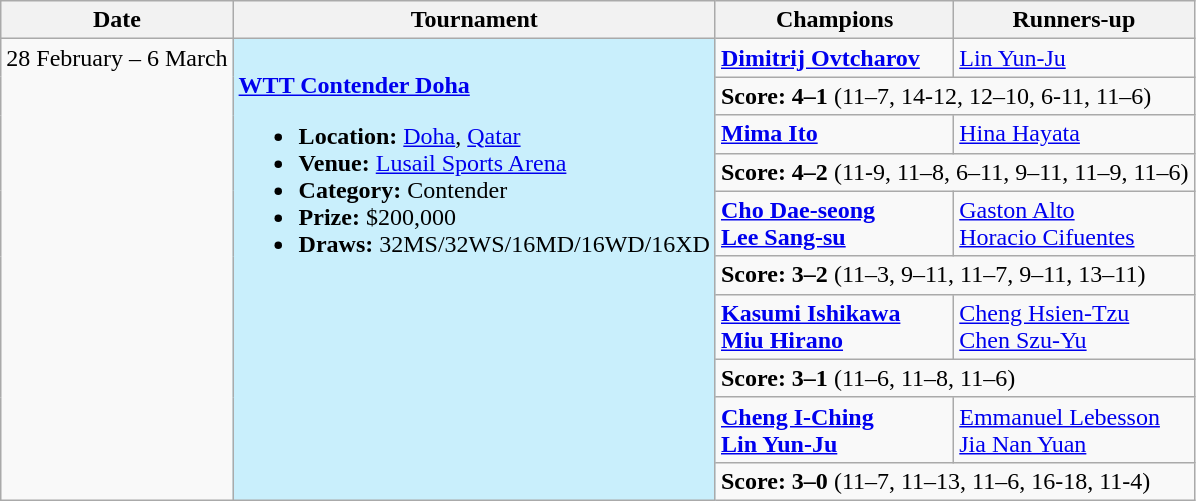<table class="wikitable">
<tr>
<th scope=col>Date</th>
<th scope=col>Tournament</th>
<th scope=col>Champions</th>
<th scope=col>Runners-up</th>
</tr>
<tr valign=top>
<td rowspan=10>28 February – 6 March</td>
<td style="background:#C9EFFC;" rowspan="10"><br><strong><a href='#'>WTT Contender Doha</a></strong><ul><li><strong>Location:</strong> <a href='#'>Doha</a>, <a href='#'>Qatar</a></li><li><strong>Venue:</strong> <a href='#'>Lusail Sports Arena</a></li><li><strong>Category:</strong> Contender</li><li><strong>Prize:</strong> $200,000</li><li><strong>Draws:</strong> 32MS/32WS/16MD/16WD/16XD</li></ul></td>
<td><strong> <a href='#'>Dimitrij Ovtcharov</a></strong></td>
<td> <a href='#'>Lin Yun-Ju</a></td>
</tr>
<tr>
<td colspan=2><strong>Score: 4–1</strong> (11–7, 14-12, 12–10, 6-11, 11–6)</td>
</tr>
<tr valign=top>
<td><strong> <a href='#'>Mima Ito</a></strong></td>
<td> <a href='#'>Hina Hayata</a></td>
</tr>
<tr>
<td colspan=2><strong>Score: 4–2</strong> (11-9, 11–8, 6–11, 9–11, 11–9, 11–6)</td>
</tr>
<tr valign=top>
<td><strong> <a href='#'>Cho Dae-seong</a><br> <a href='#'>Lee Sang-su</a></strong></td>
<td> <a href='#'>Gaston Alto</a><br> <a href='#'>Horacio Cifuentes</a></td>
</tr>
<tr>
<td colspan=2><strong>Score: 3–2</strong> (11–3, 9–11, 11–7, 9–11, 13–11)</td>
</tr>
<tr valign=top>
<td><strong> <a href='#'>Kasumi Ishikawa</a><br> <a href='#'>Miu Hirano</a></strong></td>
<td> <a href='#'>Cheng Hsien-Tzu</a><br> <a href='#'>Chen Szu-Yu</a></td>
</tr>
<tr>
<td colspan=2><strong>Score: 3–1</strong> (11–6, 11–8, 11–6)</td>
</tr>
<tr valign=top>
<td><strong> <a href='#'>Cheng I-Ching</a><br> <a href='#'>Lin Yun-Ju</a></strong></td>
<td> <a href='#'>Emmanuel Lebesson</a><br> <a href='#'>Jia Nan Yuan</a></td>
</tr>
<tr>
<td colspan=2><strong>Score: 3–0</strong> (11–7, 11–13, 11–6, 16-18, 11-4)</td>
</tr>
</table>
